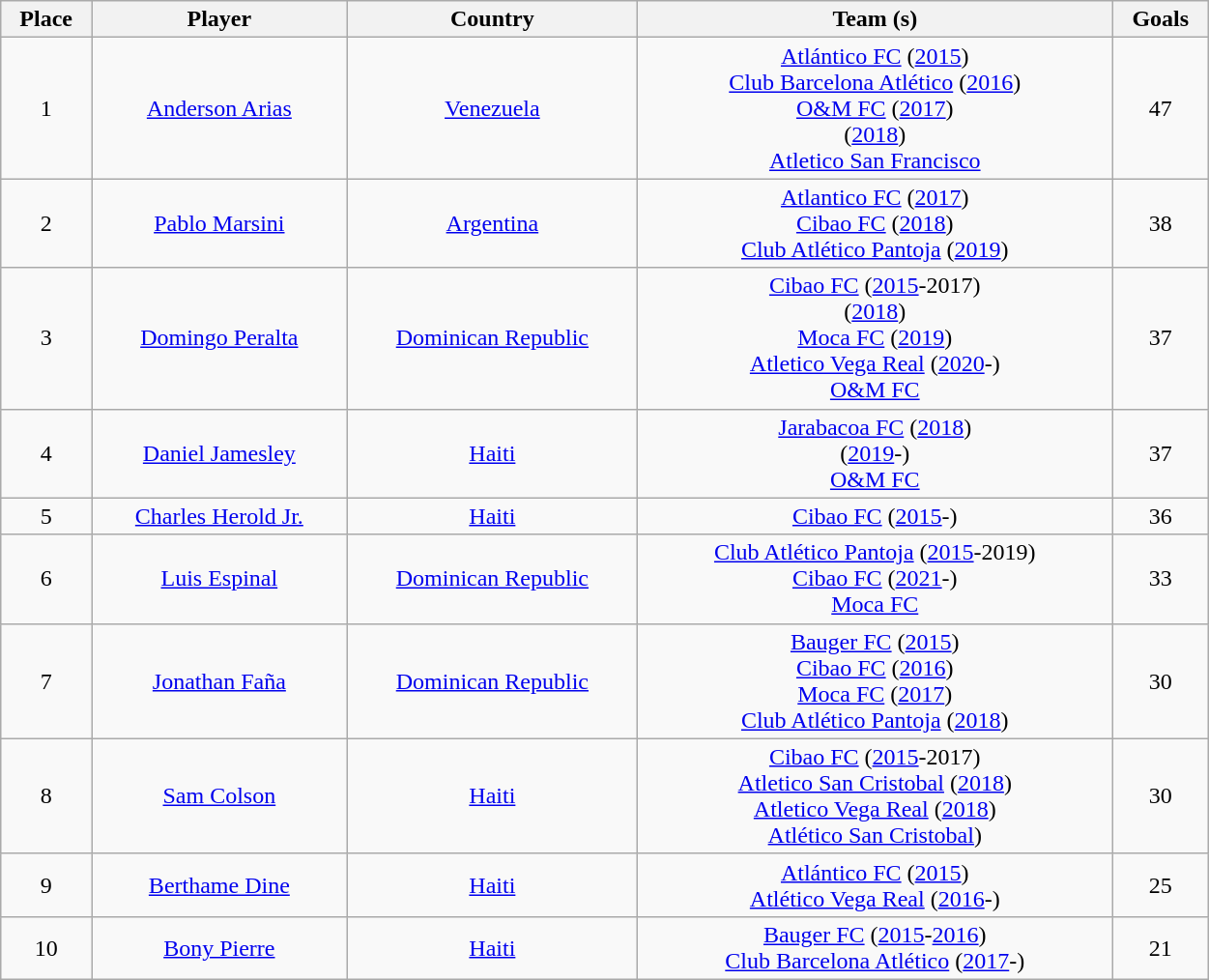<table class="wikitable sortable" style="font-size:100%; text-align: center; width:66%;">
<tr>
<th>Place</th>
<th>Player</th>
<th>Country</th>
<th>Team (s)</th>
<th>Goals</th>
</tr>
<tr align=center>
<td>1</td>
<td><a href='#'>Anderson Arias</a></td>
<td> <a href='#'>Venezuela</a></td>
<td><a href='#'>Atlántico FC</a> (<a href='#'>2015</a>)<br><a href='#'>Club Barcelona Atlético</a> (<a href='#'>2016</a>)<br><a href='#'>O&M FC</a> (<a href='#'>2017</a>)<br>(<a href='#'>2018</a>)<br><a href='#'>Atletico San Francisco</a></td>
<td>47</td>
</tr>
<tr align=center>
<td>2</td>
<td><a href='#'>Pablo Marsini</a></td>
<td> <a href='#'>Argentina</a></td>
<td><a href='#'>Atlantico FC</a> (<a href='#'>2017</a>)<br><a href='#'>Cibao FC</a> (<a href='#'>2018</a>)<br><a href='#'>Club Atlético Pantoja</a> (<a href='#'>2019</a>)</td>
<td>38</td>
</tr>
<tr align=center>
<td>3</td>
<td><a href='#'>Domingo Peralta</a></td>
<td> <a href='#'>Dominican Republic</a></td>
<td><a href='#'>Cibao FC</a> (<a href='#'>2015</a>-2017)<br>(<a href='#'>2018</a>)<br><a href='#'>Moca FC</a> 
(<a href='#'>2019</a>)<br><a href='#'>Atletico Vega Real</a>
(<a href='#'>2020</a>-)<br><a href='#'>O&M FC</a></td>
<td>37</td>
</tr>
<tr align=center>
<td>4</td>
<td><a href='#'>Daniel Jamesley</a></td>
<td> <a href='#'>Haiti</a></td>
<td><a href='#'>Jarabacoa FC</a> (<a href='#'>2018</a>)<br>(<a href='#'>2019</a>-)<br><a href='#'>O&M FC</a></td>
<td>37</td>
</tr>
<tr align=center>
<td>5</td>
<td><a href='#'>Charles Herold Jr.</a></td>
<td> <a href='#'>Haiti</a></td>
<td><a href='#'>Cibao FC</a> (<a href='#'>2015</a>-)</td>
<td>36</td>
</tr>
<tr align=center>
<td>6</td>
<td><a href='#'>Luis Espinal</a></td>
<td> <a href='#'>Dominican Republic</a></td>
<td><a href='#'>Club Atlético Pantoja</a> (<a href='#'>2015</a>-2019)<br><a href='#'>Cibao FC</a> (<a href='#'>2021</a>-)<br><a href='#'>Moca FC</a></td>
<td>33</td>
</tr>
<tr align=center>
<td>7</td>
<td><a href='#'>Jonathan Faña</a></td>
<td> <a href='#'>Dominican Republic</a></td>
<td><a href='#'>Bauger FC</a> (<a href='#'>2015</a>)<br><a href='#'>Cibao FC</a> (<a href='#'>2016</a>)<br><a href='#'>Moca FC</a> (<a href='#'>2017</a>)<br><a href='#'>Club Atlético Pantoja</a> (<a href='#'>2018</a>)</td>
<td>30</td>
</tr>
<tr align=center>
<td>8</td>
<td><a href='#'>Sam Colson</a></td>
<td> <a href='#'>Haiti</a></td>
<td><a href='#'>Cibao FC</a> (<a href='#'>2015</a>-2017)<br><a href='#'>Atletico San Cristobal</a> (<a href='#'>2018</a>)<br><a href='#'>Atletico Vega Real</a> (<a href='#'>2018</a>)<br><a href='#'>Atlético San Cristobal</a>)</td>
<td>30</td>
</tr>
<tr align=center>
<td>9</td>
<td><a href='#'>Berthame Dine</a></td>
<td> <a href='#'>Haiti</a></td>
<td><a href='#'>Atlántico FC</a> (<a href='#'>2015</a>)<br><a href='#'>Atlético Vega Real</a> (<a href='#'>2016</a>-)</td>
<td>25</td>
</tr>
<tr align=center>
<td>10</td>
<td><a href='#'>Bony Pierre</a></td>
<td> <a href='#'>Haiti</a></td>
<td><a href='#'>Bauger FC</a> (<a href='#'>2015</a>-<a href='#'>2016</a>)<br><a href='#'>Club Barcelona Atlético</a> (<a href='#'>2017</a>-)</td>
<td>21</td>
</tr>
</table>
